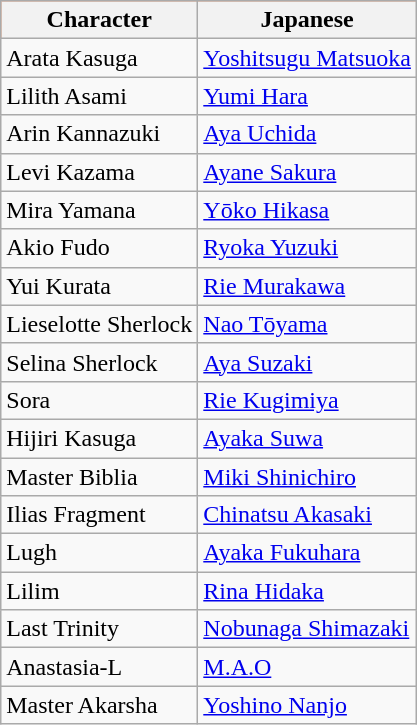<table class="wikitable">
<tr style="background-color: rgb(255,85,0);">
<th>Character</th>
<th>Japanese</th>
</tr>
<tr>
<td>Arata Kasuga</td>
<td><a href='#'>Yoshitsugu Matsuoka</a></td>
</tr>
<tr>
<td>Lilith Asami</td>
<td><a href='#'>Yumi Hara</a></td>
</tr>
<tr>
<td>Arin Kannazuki</td>
<td><a href='#'>Aya Uchida</a></td>
</tr>
<tr>
<td>Levi Kazama</td>
<td><a href='#'>Ayane Sakura</a></td>
</tr>
<tr>
<td>Mira Yamana</td>
<td><a href='#'>Yōko Hikasa</a></td>
</tr>
<tr>
<td>Akio Fudo</td>
<td><a href='#'>Ryoka Yuzuki</a></td>
</tr>
<tr>
<td>Yui Kurata</td>
<td><a href='#'>Rie Murakawa</a></td>
</tr>
<tr>
<td>Lieselotte Sherlock</td>
<td><a href='#'>Nao Tōyama</a></td>
</tr>
<tr>
<td>Selina Sherlock</td>
<td><a href='#'>Aya Suzaki</a></td>
</tr>
<tr>
<td>Sora</td>
<td><a href='#'>Rie Kugimiya</a></td>
</tr>
<tr>
<td>Hijiri Kasuga</td>
<td><a href='#'>Ayaka Suwa</a></td>
</tr>
<tr>
<td>Master Biblia</td>
<td><a href='#'>Miki Shinichiro</a></td>
</tr>
<tr>
<td>Ilias Fragment</td>
<td><a href='#'>Chinatsu Akasaki</a></td>
</tr>
<tr>
<td>Lugh</td>
<td><a href='#'>Ayaka Fukuhara</a></td>
</tr>
<tr>
<td>Lilim</td>
<td><a href='#'>Rina Hidaka</a></td>
</tr>
<tr>
<td>Last Trinity</td>
<td><a href='#'>Nobunaga Shimazaki</a></td>
</tr>
<tr>
<td>Anastasia-L</td>
<td><a href='#'>M.A.O</a></td>
</tr>
<tr>
<td>Master Akarsha</td>
<td><a href='#'>Yoshino Nanjo</a></td>
</tr>
</table>
